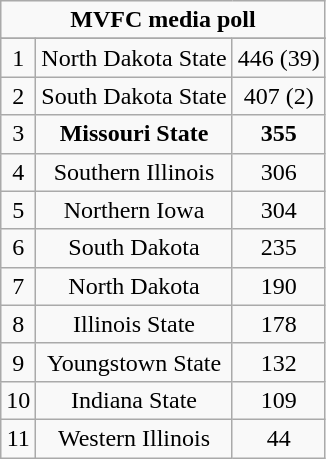<table class="wikitable" style="display: inline-table;">
<tr>
<td align="center" Colspan="3"><strong>MVFC media poll</strong></td>
</tr>
<tr align="center">
</tr>
<tr align="center">
<td>1</td>
<td>North Dakota State</td>
<td>446 (39)</td>
</tr>
<tr align="center">
<td>2</td>
<td>South Dakota State</td>
<td>407 (2)</td>
</tr>
<tr align="center">
<td>3</td>
<td><strong>Missouri State</strong></td>
<td><strong>355</strong></td>
</tr>
<tr align="center">
<td>4</td>
<td>Southern Illinois</td>
<td>306</td>
</tr>
<tr align="center">
<td>5</td>
<td>Northern Iowa</td>
<td>304</td>
</tr>
<tr align="center">
<td>6</td>
<td>South Dakota</td>
<td>235</td>
</tr>
<tr align="center">
<td>7</td>
<td>North Dakota</td>
<td>190</td>
</tr>
<tr align="center">
<td>8</td>
<td>Illinois State</td>
<td>178</td>
</tr>
<tr align="center">
<td>9</td>
<td>Youngstown State</td>
<td>132</td>
</tr>
<tr align="center">
<td>10</td>
<td>Indiana State</td>
<td>109</td>
</tr>
<tr align="center">
<td>11</td>
<td>Western Illinois</td>
<td>44</td>
</tr>
</table>
